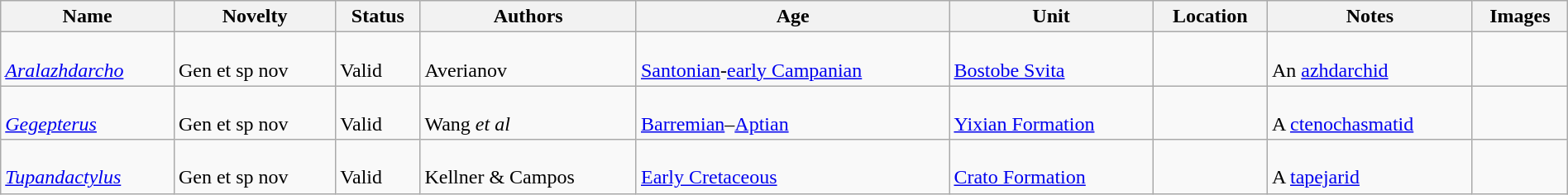<table class="wikitable sortable" align="center" width="100%">
<tr>
<th>Name</th>
<th>Novelty</th>
<th>Status</th>
<th>Authors</th>
<th>Age</th>
<th>Unit</th>
<th>Location</th>
<th>Notes</th>
<th>Images</th>
</tr>
<tr>
<td><br><em><a href='#'>Aralazhdarcho</a></em></td>
<td><br>Gen et sp nov</td>
<td><br>Valid</td>
<td><br>Averianov</td>
<td><br><a href='#'>Santonian</a>-<a href='#'>early Campanian</a></td>
<td><br><a href='#'>Bostobe Svita</a></td>
<td><br></td>
<td><br>An <a href='#'>azhdarchid</a></td>
<td></td>
</tr>
<tr>
<td><br><em><a href='#'>Gegepterus</a></em></td>
<td><br>Gen et sp nov</td>
<td><br>Valid</td>
<td><br>Wang <em>et al</em></td>
<td><br><a href='#'>Barremian</a>–<a href='#'>Aptian</a></td>
<td><br><a href='#'>Yixian Formation</a></td>
<td><br></td>
<td><br>A <a href='#'>ctenochasmatid</a></td>
<td></td>
</tr>
<tr>
<td><br><em><a href='#'>Tupandactylus</a></em></td>
<td><br>Gen et sp nov</td>
<td><br>Valid</td>
<td><br>Kellner & Campos</td>
<td><br><a href='#'>Early Cretaceous</a></td>
<td><br><a href='#'>Crato Formation</a></td>
<td><br></td>
<td><br>A <a href='#'>tapejarid</a></td>
<td><br></td>
</tr>
</table>
